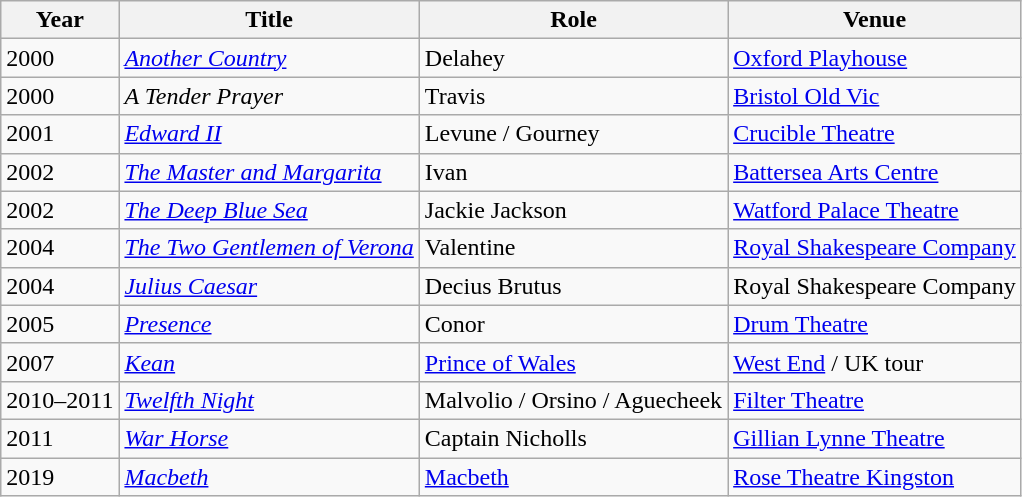<table class="wikitable">
<tr>
<th>Year</th>
<th>Title</th>
<th>Role</th>
<th>Venue</th>
</tr>
<tr>
<td>2000</td>
<td><em><a href='#'>Another Country</a></em></td>
<td>Delahey</td>
<td><a href='#'>Oxford Playhouse</a></td>
</tr>
<tr>
<td>2000</td>
<td><em>A Tender Prayer</em></td>
<td>Travis</td>
<td><a href='#'>Bristol Old Vic</a></td>
</tr>
<tr>
<td>2001</td>
<td><em><a href='#'>Edward II</a></em></td>
<td>Levune / Gourney</td>
<td><a href='#'>Crucible Theatre</a></td>
</tr>
<tr>
<td>2002</td>
<td><em><a href='#'>The Master and Margarita</a></em></td>
<td>Ivan</td>
<td><a href='#'>Battersea Arts Centre</a></td>
</tr>
<tr>
<td>2002</td>
<td><em><a href='#'>The Deep Blue Sea</a></em></td>
<td>Jackie Jackson</td>
<td><a href='#'>Watford Palace Theatre</a></td>
</tr>
<tr>
<td>2004</td>
<td><em><a href='#'>The Two Gentlemen of Verona</a></em></td>
<td>Valentine</td>
<td><a href='#'>Royal Shakespeare Company</a></td>
</tr>
<tr>
<td>2004</td>
<td><em><a href='#'>Julius Caesar</a></em></td>
<td>Decius Brutus</td>
<td>Royal Shakespeare Company</td>
</tr>
<tr>
<td>2005</td>
<td><em><a href='#'>Presence</a></em></td>
<td>Conor</td>
<td><a href='#'>Drum Theatre</a></td>
</tr>
<tr>
<td>2007</td>
<td><em><a href='#'>Kean</a></em></td>
<td><a href='#'>Prince of Wales</a></td>
<td><a href='#'>West End</a> / UK tour</td>
</tr>
<tr>
<td>2010–2011</td>
<td><em><a href='#'>Twelfth Night</a></em></td>
<td>Malvolio / Orsino / Aguecheek</td>
<td><a href='#'>Filter Theatre</a></td>
</tr>
<tr>
<td>2011</td>
<td><em><a href='#'>War Horse</a></em></td>
<td>Captain Nicholls</td>
<td><a href='#'>Gillian Lynne Theatre</a></td>
</tr>
<tr>
<td>2019</td>
<td><em><a href='#'>Macbeth</a></em></td>
<td><a href='#'>Macbeth</a></td>
<td><a href='#'>Rose Theatre Kingston</a></td>
</tr>
</table>
